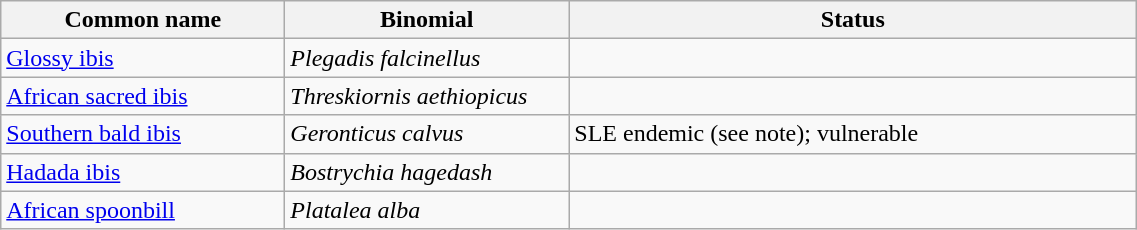<table width=60% class="wikitable">
<tr>
<th width=25%>Common name</th>
<th width=25%>Binomial</th>
<th width=50%>Status</th>
</tr>
<tr>
<td><a href='#'>Glossy ibis</a></td>
<td><em>Plegadis falcinellus</em></td>
<td></td>
</tr>
<tr>
<td><a href='#'>African sacred ibis</a></td>
<td><em>Threskiornis aethiopicus</em></td>
<td></td>
</tr>
<tr>
<td><a href='#'>Southern bald ibis</a></td>
<td><em>Geronticus calvus</em></td>
<td>SLE endemic (see note); vulnerable</td>
</tr>
<tr>
<td><a href='#'>Hadada ibis</a></td>
<td><em>Bostrychia hagedash</em></td>
<td></td>
</tr>
<tr>
<td><a href='#'>African spoonbill</a></td>
<td><em>Platalea alba</em></td>
<td></td>
</tr>
</table>
